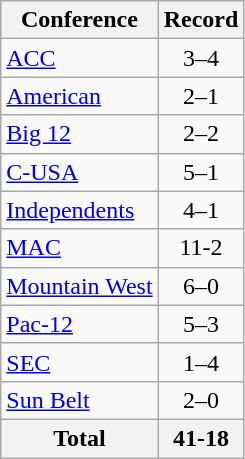<table class="wikitable">
<tr>
<th>Conference</th>
<th>Record</th>
</tr>
<tr>
<td><a href='#'>ACC</a></td>
<td align=center>3–4</td>
</tr>
<tr>
<td><a href='#'>American</a></td>
<td align=center>2–1</td>
</tr>
<tr>
<td><a href='#'>Big 12</a></td>
<td align=center>2–2</td>
</tr>
<tr>
<td><a href='#'>C-USA</a></td>
<td align=center>5–1</td>
</tr>
<tr>
<td><a href='#'>Independents</a></td>
<td align=center>4–1</td>
</tr>
<tr>
<td><a href='#'>MAC</a></td>
<td align=center>11-2</td>
</tr>
<tr>
<td><a href='#'>Mountain West</a></td>
<td align=center>6–0</td>
</tr>
<tr>
<td><a href='#'>Pac-12</a></td>
<td align=center>5–3</td>
</tr>
<tr>
<td><a href='#'>SEC</a></td>
<td align=center>1–4</td>
</tr>
<tr>
<td><a href='#'>Sun Belt</a></td>
<td align=center>2–0</td>
</tr>
<tr>
<th>Total</th>
<th>41-18</th>
</tr>
</table>
